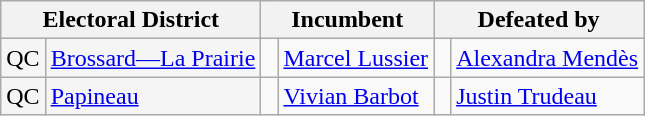<table class="wikitable">
<tr>
<th colspan=2>Electoral District</th>
<th colspan=2>Incumbent</th>
<th colspan=2>Defeated by</th>
</tr>
<tr>
<td style="background:whitesmoke;">QC</td>
<td style="background:whitesmoke;"><a href='#'>Brossard—La Prairie</a></td>
<td> </td>
<td><a href='#'>Marcel Lussier</a></td>
<td> </td>
<td><a href='#'>Alexandra Mendès</a></td>
</tr>
<tr>
<td style="background:whitesmoke;">QC</td>
<td style="background:whitesmoke;"><a href='#'>Papineau</a></td>
<td> </td>
<td><a href='#'>Vivian Barbot</a></td>
<td> </td>
<td><a href='#'>Justin Trudeau</a></td>
</tr>
</table>
